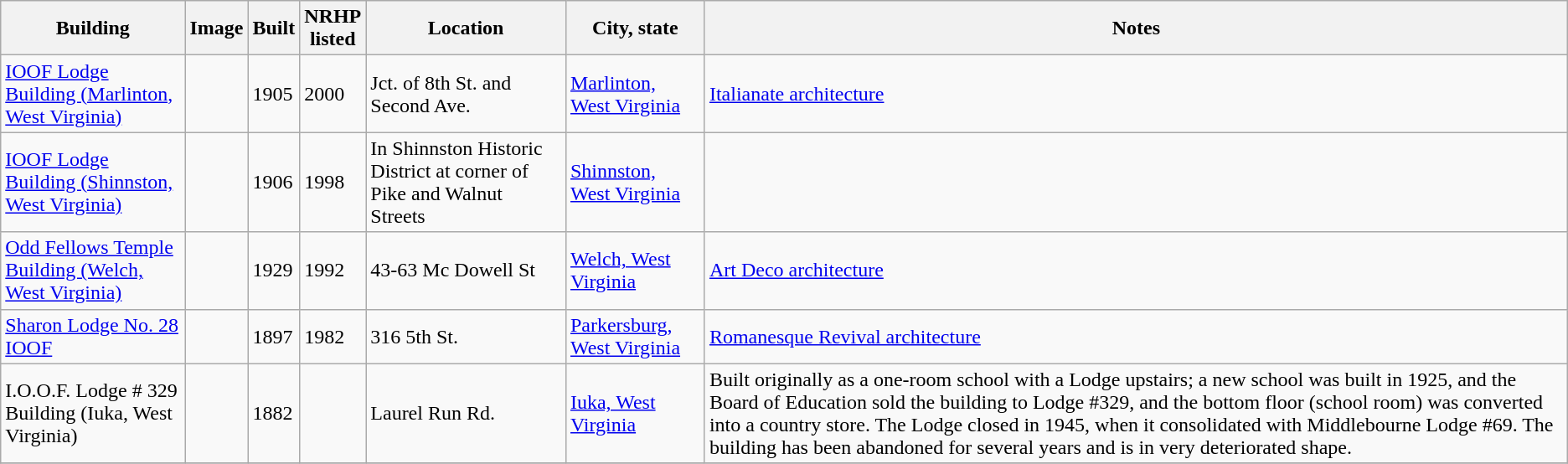<table class="wikitable sortable">
<tr>
<th>Building<br></th>
<th class="unsortable">Image</th>
<th>Built</th>
<th>NRHP<br>listed</th>
<th>Location</th>
<th>City, state</th>
<th class="unsortable">Notes</th>
</tr>
<tr>
<td><a href='#'>IOOF Lodge Building (Marlinton, West Virginia)</a></td>
<td></td>
<td>1905</td>
<td>2000</td>
<td>Jct. of 8th St. and Second Ave.<br><small></small></td>
<td><a href='#'>Marlinton, West Virginia</a></td>
<td><a href='#'>Italianate architecture</a></td>
</tr>
<tr>
<td><a href='#'>IOOF Lodge Building (Shinnston, West Virginia)</a></td>
<td></td>
<td>1906</td>
<td>1998</td>
<td>In Shinnston Historic District at corner of Pike and Walnut Streets<br><small></small></td>
<td><a href='#'>Shinnston, West Virginia</a></td>
<td></td>
</tr>
<tr>
<td><a href='#'>Odd Fellows Temple Building (Welch, West Virginia)</a></td>
<td></td>
<td>1929</td>
<td>1992</td>
<td>43-63 Mc Dowell St<br><small></small></td>
<td><a href='#'>Welch, West Virginia</a></td>
<td><a href='#'>Art Deco architecture</a></td>
</tr>
<tr>
<td><a href='#'>Sharon Lodge No. 28 IOOF</a></td>
<td></td>
<td>1897</td>
<td>1982</td>
<td>316 5th St.<br><small></small></td>
<td><a href='#'>Parkersburg, West Virginia</a></td>
<td><a href='#'>Romanesque Revival architecture</a></td>
</tr>
<tr>
<td>I.O.O.F. Lodge # 329 Building (Iuka, West Virginia)</td>
<td></td>
<td>1882</td>
<td></td>
<td>Laurel Run Rd.<br><small></small></td>
<td><a href='#'>Iuka, West Virginia</a></td>
<td>Built originally as a one-room school with a Lodge upstairs; a new school was built in 1925, and the Board of Education sold the building to Lodge #329, and the bottom floor (school room) was converted into a country store. The Lodge closed in 1945, when it consolidated with Middlebourne Lodge #69. The building has been abandoned for several years and is in very deteriorated shape.</td>
</tr>
<tr>
</tr>
</table>
